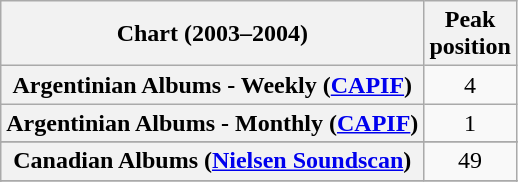<table class="wikitable sortable plainrowheaders">
<tr>
<th scope="col">Chart (2003–2004)</th>
<th scope="col">Peak<br>position</th>
</tr>
<tr>
<th scope="row">Argentinian Albums - Weekly (<a href='#'>CAPIF</a>)</th>
<td style="text-align:center;">4</td>
</tr>
<tr>
<th scope="row">Argentinian Albums - Monthly (<a href='#'>CAPIF</a>)</th>
<td style="text-align:center;">1</td>
</tr>
<tr>
</tr>
<tr>
</tr>
<tr>
<th scope="row">Canadian Albums (<a href='#'>Nielsen Soundscan</a>)</th>
<td style="text-align:center;">49</td>
</tr>
<tr>
</tr>
<tr>
</tr>
<tr>
</tr>
<tr>
</tr>
<tr>
</tr>
<tr>
</tr>
<tr>
</tr>
<tr>
</tr>
</table>
